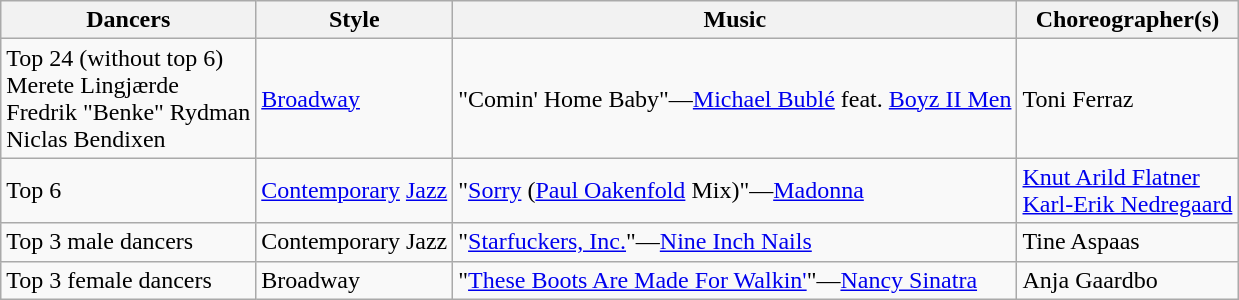<table class="wikitable">
<tr>
<th>Dancers</th>
<th>Style</th>
<th>Music</th>
<th>Choreographer(s)</th>
</tr>
<tr>
<td>Top 24 (without top 6)<br>Merete Lingjærde<br>Fredrik "Benke" Rydman<br>Niclas Bendixen</td>
<td><a href='#'>Broadway</a></td>
<td>"Comin' Home Baby"—<a href='#'>Michael Bublé</a> feat. <a href='#'>Boyz II Men</a></td>
<td>Toni Ferraz</td>
</tr>
<tr>
<td>Top 6</td>
<td><a href='#'>Contemporary</a> <a href='#'>Jazz</a></td>
<td>"<a href='#'>Sorry</a> (<a href='#'>Paul Oakenfold</a> Mix)"—<a href='#'>Madonna</a></td>
<td><a href='#'>Knut Arild Flatner<br>Karl-Erik Nedregaard</a></td>
</tr>
<tr>
<td>Top 3 male dancers</td>
<td>Contemporary Jazz</td>
<td>"<a href='#'>Starfuckers, Inc.</a>"—<a href='#'>Nine Inch Nails</a></td>
<td>Tine Aspaas</td>
</tr>
<tr>
<td>Top 3 female dancers</td>
<td>Broadway</td>
<td>"<a href='#'>These Boots Are Made For Walkin'</a>"—<a href='#'>Nancy Sinatra</a></td>
<td>Anja Gaardbo</td>
</tr>
</table>
